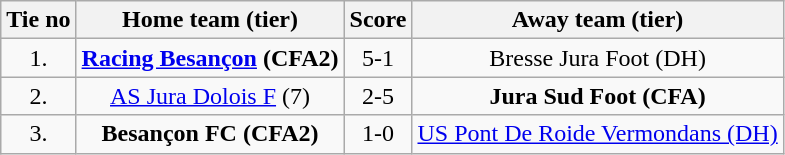<table class="wikitable" style="text-align: center">
<tr>
<th>Tie no</th>
<th>Home team (tier)</th>
<th>Score</th>
<th>Away team (tier)</th>
</tr>
<tr>
<td>1.</td>
<td><strong><a href='#'>Racing Besançon</a> (CFA2)</strong></td>
<td>5-1</td>
<td>Bresse Jura Foot (DH)</td>
</tr>
<tr>
<td>2.</td>
<td><a href='#'>AS Jura Dolois F</a> (7)</td>
<td>2-5 </td>
<td><strong>Jura Sud Foot (CFA)</strong></td>
</tr>
<tr>
<td>3.</td>
<td><strong>Besançon FC (CFA2)</strong></td>
<td>1-0</td>
<td><a href='#'>US Pont De Roide Vermondans (DH)</a></td>
</tr>
</table>
